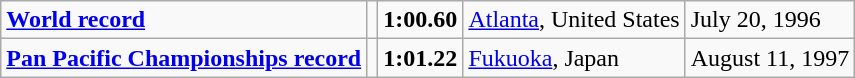<table class="wikitable">
<tr>
<td><strong><a href='#'>World record</a></strong></td>
<td></td>
<td><strong>1:00.60</strong></td>
<td><a href='#'>Atlanta</a>, United States</td>
<td>July 20, 1996</td>
</tr>
<tr>
<td><strong><a href='#'>Pan Pacific Championships record</a></strong></td>
<td></td>
<td><strong>1:01.22</strong></td>
<td><a href='#'>Fukuoka</a>, Japan</td>
<td>August 11, 1997</td>
</tr>
</table>
